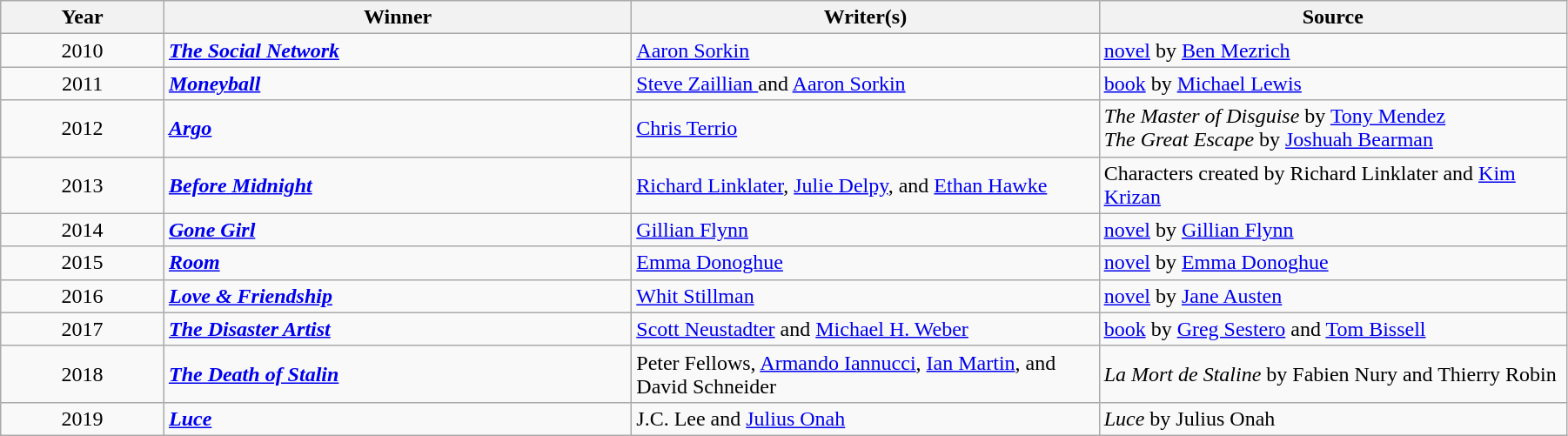<table class="wikitable" width="95%" cellpadding="5">
<tr>
<th width="100">Year</th>
<th width="300">Winner</th>
<th width="300">Writer(s)</th>
<th width="300">Source</th>
</tr>
<tr>
<td style="text-align:center;">2010</td>
<td><strong><em><a href='#'>The Social Network</a></em></strong></td>
<td><a href='#'>Aaron Sorkin</a></td>
<td><a href='#'>novel</a> by <a href='#'>Ben Mezrich</a></td>
</tr>
<tr>
<td style="text-align:center;">2011</td>
<td><strong><em><a href='#'>Moneyball</a></em></strong></td>
<td><a href='#'>Steve Zaillian </a> and <a href='#'>Aaron Sorkin</a></td>
<td><a href='#'>book</a> by <a href='#'>Michael Lewis</a></td>
</tr>
<tr>
<td style="text-align:center;">2012</td>
<td><strong><em><a href='#'>Argo</a></em></strong></td>
<td><a href='#'>Chris Terrio</a></td>
<td><em>The Master of Disguise</em> by <a href='#'>Tony Mendez</a><br><em>The Great Escape</em> by <a href='#'>Joshuah Bearman</a></td>
</tr>
<tr>
<td style="text-align:center;">2013</td>
<td><strong><em><a href='#'>Before Midnight</a></em></strong></td>
<td><a href='#'>Richard Linklater</a>, <a href='#'>Julie Delpy</a>, and <a href='#'>Ethan Hawke</a></td>
<td>Characters created by Richard Linklater and <a href='#'>Kim Krizan</a></td>
</tr>
<tr>
<td style="text-align:center;">2014</td>
<td><strong><em><a href='#'>Gone Girl</a></em></strong></td>
<td><a href='#'>Gillian Flynn</a></td>
<td><a href='#'>novel</a> by <a href='#'>Gillian Flynn</a></td>
</tr>
<tr>
<td style="text-align:center;">2015</td>
<td><strong><em><a href='#'>Room</a></em></strong></td>
<td><a href='#'>Emma Donoghue</a></td>
<td><a href='#'>novel</a> by <a href='#'>Emma Donoghue</a></td>
</tr>
<tr>
<td style="text-align:center;">2016</td>
<td><strong><em><a href='#'>Love & Friendship</a></em></strong></td>
<td><a href='#'>Whit Stillman</a></td>
<td><a href='#'>novel</a> by <a href='#'>Jane Austen</a></td>
</tr>
<tr>
<td style="text-align:center;">2017</td>
<td><strong><em><a href='#'>The Disaster Artist</a></em></strong></td>
<td><a href='#'>Scott Neustadter</a> and <a href='#'>Michael H. Weber</a></td>
<td><a href='#'>book</a> by <a href='#'>Greg Sestero</a> and <a href='#'>Tom Bissell</a></td>
</tr>
<tr>
<td style="text-align:center;">2018</td>
<td><strong><em><a href='#'>The Death of Stalin</a></em></strong></td>
<td>Peter Fellows, <a href='#'>Armando Iannucci</a>, <a href='#'>Ian Martin</a>, and David Schneider</td>
<td><em>La Mort de Staline</em> by Fabien Nury and Thierry Robin</td>
</tr>
<tr>
<td style="text-align:center;">2019</td>
<td><strong><em><a href='#'>Luce</a></em></strong></td>
<td>J.C. Lee and <a href='#'>Julius Onah</a></td>
<td><em>Luce</em> by Julius Onah</td>
</tr>
</table>
